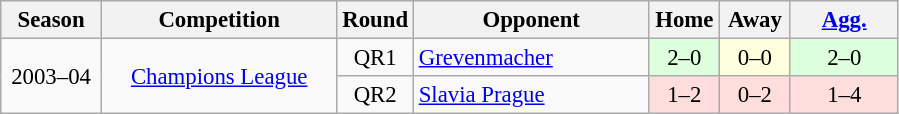<table class="wikitable" style="font-size:95%; text-align: center;">
<tr>
<th width="60">Season</th>
<th width="150">Competition</th>
<th width="30">Round</th>
<th width="150">Opponent</th>
<th width="40">Home</th>
<th width="40">Away</th>
<th width="65"><a href='#'>Agg.</a></th>
</tr>
<tr>
<td rowspan=2>2003–04</td>
<td rowspan=2><a href='#'>Champions League</a></td>
<td>QR1</td>
<td align="left"> <a href='#'>Grevenmacher</a></td>
<td bgcolor="#ddffdd">2–0</td>
<td bgcolor="#ffffdd">0–0</td>
<td bgcolor="#ddffdd">2–0</td>
</tr>
<tr>
<td>QR2</td>
<td align="left"> <a href='#'>Slavia Prague</a></td>
<td bgcolor="#ffdddd">1–2</td>
<td bgcolor="#ffdddd">0–2</td>
<td bgcolor="#ffdddd">1–4</td>
</tr>
</table>
